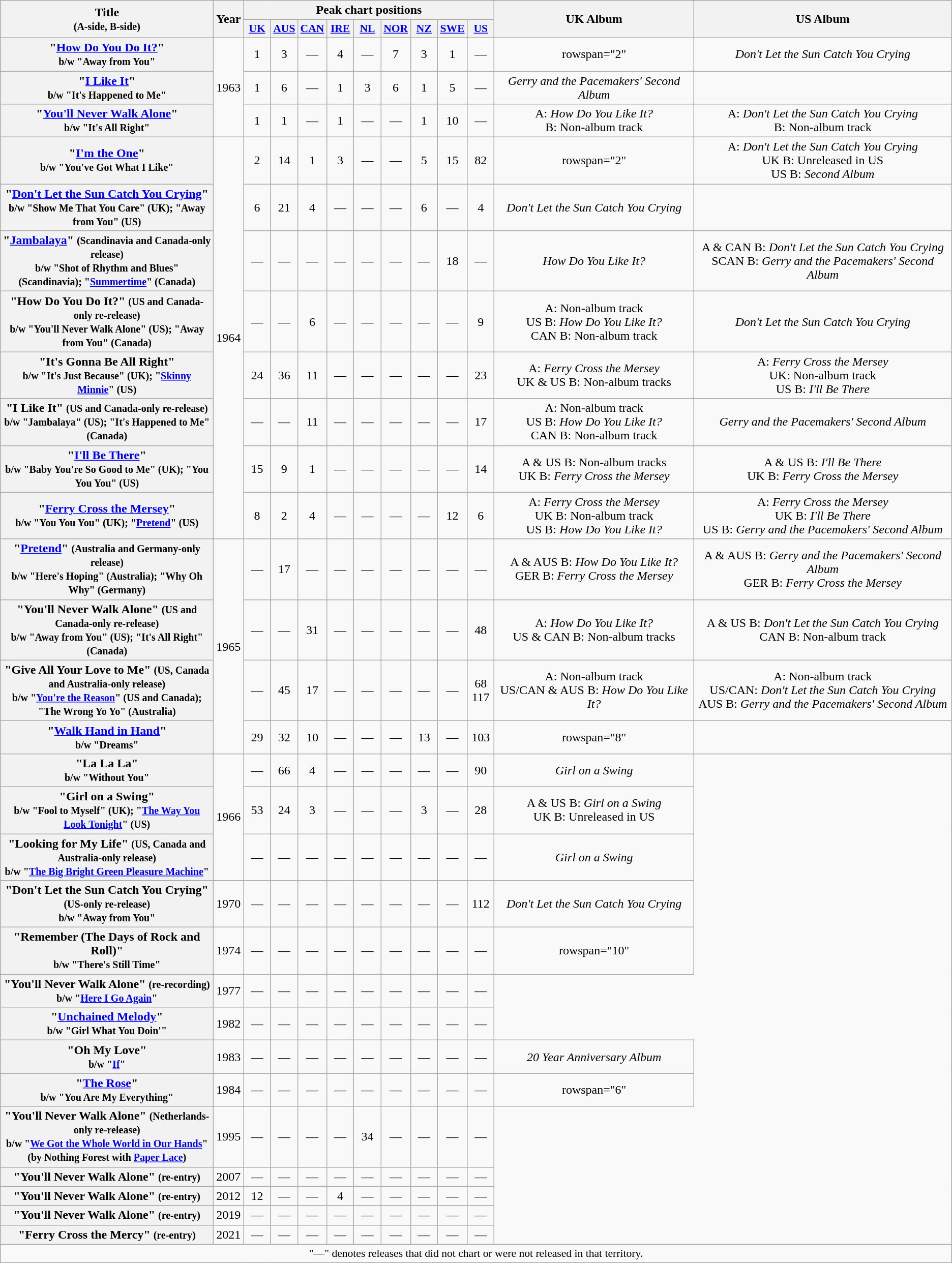<table class="wikitable plainrowheaders" style="text-align:center;">
<tr>
<th rowspan="2" scope="col" style="width:17em;">Title<br><small>(A-side, B-side)</small></th>
<th rowspan="2" scope="col" style="width:2em;">Year</th>
<th colspan="9">Peak chart positions</th>
<th rowspan="2">UK Album</th>
<th rowspan="2">US Album</th>
</tr>
<tr>
<th scope="col" style="width:2em;font-size:90%;"><a href='#'>UK</a><br></th>
<th scope="col" style="width:2em;font-size:90%;"><a href='#'>AUS</a><br></th>
<th scope="col" style="width:2em;font-size:90%;"><a href='#'>CAN</a><br></th>
<th scope="col" style="width:2em;font-size:90%;"><a href='#'>IRE</a><br></th>
<th scope="col" style="width:2em;font-size:90%;"><a href='#'>NL</a><br></th>
<th scope="col" style="width:2em;font-size:90%;"><a href='#'>NOR</a><br></th>
<th scope="col" style="width:2em;font-size:90%;"><a href='#'>NZ</a><br></th>
<th scope="col" style="width:2em;font-size:90%;"><a href='#'>SWE</a><br></th>
<th scope="col" style="width:2em;font-size:90%;"><a href='#'>US</a><br></th>
</tr>
<tr>
<th scope="row">"<a href='#'>How Do You Do It?</a>"<br><small>b/w "Away from You"</small></th>
<td rowspan="3">1963</td>
<td>1</td>
<td>3</td>
<td>—</td>
<td>4</td>
<td>—</td>
<td>7</td>
<td>3</td>
<td>1</td>
<td>—</td>
<td>rowspan="2" </td>
<td><em>Don't Let the Sun Catch You Crying</em></td>
</tr>
<tr>
<th scope="row">"<a href='#'>I Like It</a>"<br><small>b/w "It's Happened to Me"</small></th>
<td>1</td>
<td>6</td>
<td>—</td>
<td>1</td>
<td>3</td>
<td>6</td>
<td>1</td>
<td>5</td>
<td>—</td>
<td><em>Gerry and the Pacemakers' Second Album</em></td>
</tr>
<tr>
<th scope="row">"<a href='#'>You'll Never Walk Alone</a>"<br><small>b/w "It's All Right"</small></th>
<td>1</td>
<td>1</td>
<td>—</td>
<td>1</td>
<td>—</td>
<td>—</td>
<td>1</td>
<td>10</td>
<td>—</td>
<td>A: <em>How Do You Like It?</em><br>B: Non-album track</td>
<td>A: <em>Don't Let the Sun Catch You Crying</em><br>B: Non-album track</td>
</tr>
<tr>
<th scope="row">"<a href='#'>I'm the One</a>"<br><small>b/w "You've Got What I Like"</small></th>
<td rowspan="8">1964</td>
<td>2</td>
<td>14</td>
<td>1</td>
<td>3</td>
<td>—</td>
<td>—</td>
<td>5</td>
<td>15</td>
<td>82</td>
<td>rowspan="2" </td>
<td>A: <em>Don't Let the Sun Catch You Crying</em><br>UK B: Unreleased in US<br>US B: <em>Second Album</em></td>
</tr>
<tr>
<th scope="row">"<a href='#'>Don't Let the Sun Catch You Crying</a>"<br><small>b/w "Show Me That You Care" (UK); "Away from You" (US)</small></th>
<td>6</td>
<td>21</td>
<td>4</td>
<td>—</td>
<td>—</td>
<td>—</td>
<td>6</td>
<td>—</td>
<td>4</td>
<td><em>Don't Let the Sun Catch You Crying</em></td>
</tr>
<tr>
<th scope="row">"<a href='#'>Jambalaya</a>" <small>(Scandinavia and Canada-only release)</small><br><small>b/w "Shot of Rhythm and Blues" (Scandinavia); "<a href='#'>Summertime</a>" (Canada)</small></th>
<td>—</td>
<td>—</td>
<td>—</td>
<td>—</td>
<td>—</td>
<td>—</td>
<td>—</td>
<td>18</td>
<td>—</td>
<td><em>How Do You Like It?</em></td>
<td>A & CAN B: <em>Don't Let the Sun Catch You Crying</em><br>SCAN B: <em>Gerry and the Pacemakers' Second Album</em></td>
</tr>
<tr>
<th scope="row">"How Do You Do It?" <small>(US and Canada-only re-release)</small><br><small>b/w "You'll Never Walk Alone" (US); "Away from You" (Canada)</small></th>
<td>—</td>
<td>—</td>
<td>6</td>
<td>—</td>
<td>—</td>
<td>—</td>
<td>—</td>
<td>—</td>
<td>9</td>
<td>A: Non-album track<br>US B: <em>How Do You Like It?</em><br>CAN B: Non-album track</td>
<td><em>Don't Let the Sun Catch You Crying</em></td>
</tr>
<tr>
<th scope="row">"It's Gonna Be All Right"<br><small>b/w "It's Just Because" (UK); "<a href='#'>Skinny Minnie</a>" (US)</small></th>
<td>24</td>
<td>36</td>
<td>11</td>
<td>—</td>
<td>—</td>
<td>—</td>
<td>—</td>
<td>—</td>
<td>23</td>
<td>A: <em>Ferry Cross the Mersey</em><br>UK & US B: Non-album tracks</td>
<td>A: <em>Ferry Cross the Mersey</em><br>UK: Non-album track<br>US B: <em>I'll Be There</em></td>
</tr>
<tr>
<th scope="row">"I Like It" <small>(US and Canada-only re-release)</small><br><small>b/w "Jambalaya" (US); "It's Happened to Me" (Canada)</small></th>
<td>—</td>
<td>—</td>
<td>11</td>
<td>—</td>
<td>—</td>
<td>—</td>
<td>—</td>
<td>—</td>
<td>17</td>
<td>A: Non-album track<br>US B: <em>How Do You Like It?</em><br>CAN B: Non-album track</td>
<td><em>Gerry and the Pacemakers' Second Album</em></td>
</tr>
<tr>
<th scope="row">"<a href='#'>I'll Be There</a>"<br><small>b/w "Baby You're So Good to Me" (UK); "You You You" (US)</small></th>
<td>15</td>
<td>9</td>
<td>1</td>
<td>—</td>
<td>—</td>
<td>—</td>
<td>—</td>
<td>—</td>
<td>14</td>
<td>A & US B: Non-album tracks<br>UK B: <em>Ferry Cross the Mersey</em></td>
<td>A & US B: <em>I'll Be There</em><br>UK B: <em>Ferry Cross the Mersey</em></td>
</tr>
<tr>
<th scope="row">"<a href='#'>Ferry Cross the Mersey</a>"<br><small>b/w "You You You" (UK); "<a href='#'>Pretend</a>" (US)</small></th>
<td>8</td>
<td>2</td>
<td>4</td>
<td>—</td>
<td>—</td>
<td>—</td>
<td>—</td>
<td>12</td>
<td>6</td>
<td>A: <em>Ferry Cross the Mersey</em><br>UK B: Non-album track<br>US B: <em>How Do You Like It?</em></td>
<td>A: <em>Ferry Cross the Mersey</em><br>UK B: <em>I'll Be There</em><br>US B: <em>Gerry and the Pacemakers' Second Album</em></td>
</tr>
<tr>
<th scope="row">"<a href='#'>Pretend</a>" <small>(Australia and Germany-only release)</small><br><small>b/w "Here's Hoping" (Australia); "Why Oh Why" (Germany)</small></th>
<td rowspan="4">1965</td>
<td>—</td>
<td>17</td>
<td>—</td>
<td>—</td>
<td>—</td>
<td>—</td>
<td>—</td>
<td>—</td>
<td>—</td>
<td>A & AUS B: <em>How Do You Like It?</em><br>GER B: <em>Ferry Cross the Mersey</em></td>
<td>A & AUS B: <em>Gerry and the Pacemakers' Second Album</em><br>GER B: <em>Ferry Cross the Mersey</em></td>
</tr>
<tr>
<th scope="row">"You'll Never Walk Alone" <small>(US and Canada-only re-release)</small><br><small>b/w "Away from You" (US); "It's All Right" (Canada)</small></th>
<td>—</td>
<td>—</td>
<td>31</td>
<td>—</td>
<td>—</td>
<td>—</td>
<td>—</td>
<td>—</td>
<td>48</td>
<td>A: <em>How Do You Like It?</em><br>US & CAN B: Non-album tracks</td>
<td>A & US B: <em>Don't Let the Sun Catch You Crying</em><br>CAN B: Non-album track</td>
</tr>
<tr>
<th scope="row">"Give All Your Love to Me" <small>(US, Canada and Australia-only release)</small><br><small>b/w "<a href='#'>You're the Reason</a>" (US and Canada); "The Wrong Yo Yo" (Australia)</small></th>
<td>—</td>
<td>45</td>
<td>17</td>
<td>—</td>
<td>—</td>
<td>—</td>
<td>—</td>
<td>—</td>
<td>68<br>117</td>
<td>A: Non-album track<br>US/CAN & AUS B: <em>How Do You Like It?</em></td>
<td>A: Non-album track<br>US/CAN: <em>Don't Let the Sun Catch You Crying</em><br>AUS B: <em>Gerry and the Pacemakers' Second Album</em></td>
</tr>
<tr>
<th scope="row">"<a href='#'>Walk Hand in Hand</a>"<br><small>b/w "Dreams"</small></th>
<td>29</td>
<td>32</td>
<td>10</td>
<td>—</td>
<td>—</td>
<td>—</td>
<td>13</td>
<td>—</td>
<td>103</td>
<td>rowspan="8" </td>
<td></td>
</tr>
<tr>
<th scope="row">"La La La"<br><small>b/w "Without You"</small></th>
<td rowspan="3">1966</td>
<td>—</td>
<td>66</td>
<td>4</td>
<td>—</td>
<td>—</td>
<td>—</td>
<td>—</td>
<td>—</td>
<td>90</td>
<td><em>Girl on a Swing</em></td>
</tr>
<tr>
<th scope="row">"Girl on a Swing"<br><small>b/w "Fool to Myself" (UK); "<a href='#'>The Way You Look Tonight</a>" (US)</small></th>
<td>53</td>
<td>24</td>
<td>3</td>
<td>—</td>
<td>—</td>
<td>—</td>
<td>3</td>
<td>—</td>
<td>28</td>
<td>A & US B: <em>Girl on a Swing</em><br>UK B: Unreleased in US</td>
</tr>
<tr>
<th scope="row">"Looking for My Life" <small>(US, Canada and Australia-only release)</small><br><small>b/w "<a href='#'>The Big Bright Green Pleasure Machine</a>"</small></th>
<td>—</td>
<td>—</td>
<td>—</td>
<td>—</td>
<td>—</td>
<td>—</td>
<td>—</td>
<td>—</td>
<td>—</td>
<td><em>Girl on a Swing</em></td>
</tr>
<tr>
<th scope="row">"Don't Let the Sun Catch You Crying" <small>(US-only re-release)</small><br><small>b/w "Away from You"</small></th>
<td>1970</td>
<td>—</td>
<td>—</td>
<td>—</td>
<td>—</td>
<td>—</td>
<td>—</td>
<td>—</td>
<td>—</td>
<td>112</td>
<td><em>Don't Let the Sun Catch You Crying</em></td>
</tr>
<tr>
<th scope="row">"Remember (The Days of Rock and Roll)"<br><small>b/w "There's Still Time"</small></th>
<td>1974</td>
<td>—</td>
<td>—</td>
<td>—</td>
<td>—</td>
<td>—</td>
<td>—</td>
<td>—</td>
<td>—</td>
<td>—</td>
<td>rowspan="10" </td>
</tr>
<tr>
<th scope="row">"You'll Never Walk Alone" <small>(re-recording)</small><br><small>b/w "<a href='#'>Here I Go Again</a>"</small></th>
<td>1977</td>
<td>—</td>
<td>—</td>
<td>—</td>
<td>—</td>
<td>—</td>
<td>—</td>
<td>—</td>
<td>—</td>
<td>—</td>
</tr>
<tr>
<th scope="row">"<a href='#'>Unchained Melody</a>"<br><small>b/w "Girl What You Doin'"</small></th>
<td>1982</td>
<td>—</td>
<td>—</td>
<td>—</td>
<td>—</td>
<td>—</td>
<td>—</td>
<td>—</td>
<td>—</td>
<td>—</td>
</tr>
<tr>
<th scope="row">"Oh My Love"<br><small>b/w "<a href='#'>If</a>"</small></th>
<td>1983</td>
<td>—</td>
<td>—</td>
<td>—</td>
<td>—</td>
<td>—</td>
<td>—</td>
<td>—</td>
<td>—</td>
<td>—</td>
<td><em>20 Year Anniversary Album</em></td>
</tr>
<tr>
<th scope="row">"<a href='#'>The Rose</a>"<br><small>b/w "You Are My Everything"</small></th>
<td>1984</td>
<td>—</td>
<td>—</td>
<td>—</td>
<td>—</td>
<td>—</td>
<td>—</td>
<td>—</td>
<td>—</td>
<td>—</td>
<td>rowspan="6" </td>
</tr>
<tr>
<th scope="row">"You'll Never Walk Alone" <small>(Netherlands-only re-release)</small><br><small>b/w "<a href='#'>We Got the Whole World in Our Hands</a>" (by Nothing Forest with <a href='#'>Paper Lace</a>)</small></th>
<td>1995</td>
<td>—</td>
<td>—</td>
<td>—</td>
<td>—</td>
<td>34</td>
<td>—</td>
<td>—</td>
<td>—</td>
<td>—</td>
</tr>
<tr>
<th scope="row">"You'll Never Walk Alone" <small>(re-entry)</small></th>
<td>2007</td>
<td>— </td>
<td>—</td>
<td>—</td>
<td>—</td>
<td>—</td>
<td>—</td>
<td>—</td>
<td>—</td>
<td>—</td>
</tr>
<tr>
<th scope="row">"You'll Never Walk Alone" <small>(re-entry)</small></th>
<td>2012</td>
<td>12</td>
<td>—</td>
<td>—</td>
<td>4</td>
<td>—</td>
<td>—</td>
<td>—</td>
<td>—</td>
<td>—</td>
</tr>
<tr>
<th scope="row">"You'll Never Walk Alone" <small>(re-entry)</small></th>
<td>2019</td>
<td>— </td>
<td>—</td>
<td>—</td>
<td>—</td>
<td>—</td>
<td>—</td>
<td>—</td>
<td>—</td>
<td>—</td>
</tr>
<tr>
<th scope="row">"Ferry Cross the Mercy" <small>(re-entry)</small></th>
<td>2021</td>
<td>— </td>
<td>—</td>
<td>—</td>
<td>—</td>
<td>—</td>
<td>—</td>
<td>—</td>
<td>—</td>
<td>—</td>
</tr>
<tr>
<td colspan="13" style="font-size:90%">"—" denotes releases that did not chart or were not released in that territory.</td>
</tr>
</table>
